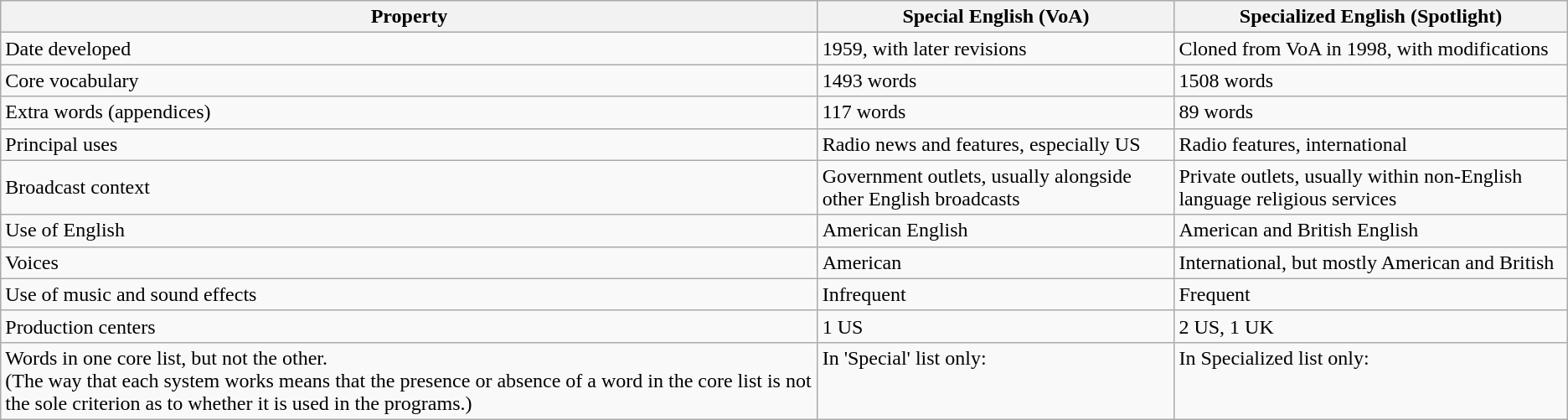<table class="wikitable">
<tr>
<th>Property</th>
<th>Special English (VoA)</th>
<th>Specialized English (Spotlight)</th>
</tr>
<tr>
<td>Date developed</td>
<td>1959, with later revisions</td>
<td>Cloned from VoA in 1998, with modifications</td>
</tr>
<tr>
<td>Core vocabulary</td>
<td>1493 words</td>
<td>1508 words</td>
</tr>
<tr>
<td>Extra words (appendices)</td>
<td>117 words</td>
<td>89 words</td>
</tr>
<tr>
<td>Principal uses</td>
<td>Radio news and features, especially US</td>
<td>Radio features, international</td>
</tr>
<tr>
<td>Broadcast context</td>
<td>Government outlets, usually alongside other English broadcasts</td>
<td>Private outlets, usually within non-English language religious services</td>
</tr>
<tr>
<td>Use of English</td>
<td>American English</td>
<td>American and British English</td>
</tr>
<tr>
<td>Voices</td>
<td>American</td>
<td>International, but mostly American and British</td>
</tr>
<tr>
<td>Use of music and sound effects</td>
<td>Infrequent</td>
<td>Frequent</td>
</tr>
<tr>
<td>Production centers</td>
<td>1 US</td>
<td>2 US, 1 UK</td>
</tr>
<tr style="vertical-align: top;">
<td>Words in one core list, but not the other.<br>(The way that each system works means that the presence or absence of a word in the core list is not the sole criterion as to whether it is used in the programs.)</td>
<td>In 'Special'  list only:<br></td>
<td>In Specialized  list only:<br></td>
</tr>
</table>
